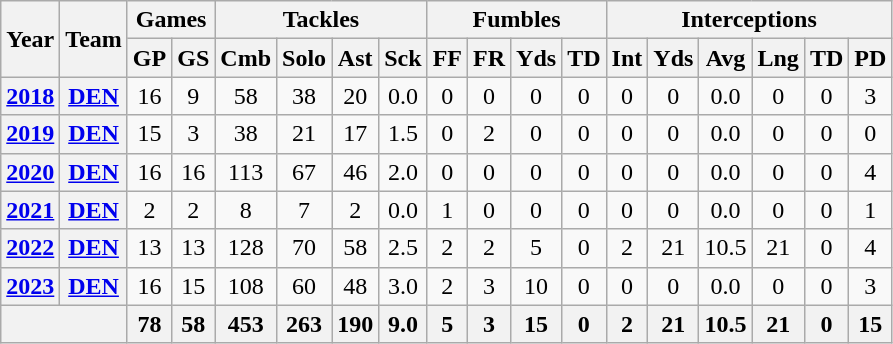<table class="wikitable" style="text-align: center;">
<tr>
<th rowspan="2">Year</th>
<th rowspan="2">Team</th>
<th colspan="2">Games</th>
<th colspan="4">Tackles</th>
<th colspan="4">Fumbles</th>
<th colspan="6">Interceptions</th>
</tr>
<tr>
<th>GP</th>
<th>GS</th>
<th>Cmb</th>
<th>Solo</th>
<th>Ast</th>
<th>Sck</th>
<th>FF</th>
<th>FR</th>
<th>Yds</th>
<th>TD</th>
<th>Int</th>
<th>Yds</th>
<th>Avg</th>
<th>Lng</th>
<th>TD</th>
<th>PD</th>
</tr>
<tr>
<th><a href='#'>2018</a></th>
<th><a href='#'>DEN</a></th>
<td>16</td>
<td>9</td>
<td>58</td>
<td>38</td>
<td>20</td>
<td>0.0</td>
<td>0</td>
<td>0</td>
<td>0</td>
<td>0</td>
<td>0</td>
<td>0</td>
<td>0.0</td>
<td>0</td>
<td>0</td>
<td>3</td>
</tr>
<tr>
<th><a href='#'>2019</a></th>
<th><a href='#'>DEN</a></th>
<td>15</td>
<td>3</td>
<td>38</td>
<td>21</td>
<td>17</td>
<td>1.5</td>
<td>0</td>
<td>2</td>
<td>0</td>
<td>0</td>
<td>0</td>
<td>0</td>
<td>0.0</td>
<td>0</td>
<td>0</td>
<td>0</td>
</tr>
<tr>
<th><a href='#'>2020</a></th>
<th><a href='#'>DEN</a></th>
<td>16</td>
<td>16</td>
<td>113</td>
<td>67</td>
<td>46</td>
<td>2.0</td>
<td>0</td>
<td>0</td>
<td>0</td>
<td>0</td>
<td>0</td>
<td>0</td>
<td>0.0</td>
<td>0</td>
<td>0</td>
<td>4</td>
</tr>
<tr>
<th><a href='#'>2021</a></th>
<th><a href='#'>DEN</a></th>
<td>2</td>
<td>2</td>
<td>8</td>
<td>7</td>
<td>2</td>
<td>0.0</td>
<td>1</td>
<td>0</td>
<td>0</td>
<td>0</td>
<td>0</td>
<td>0</td>
<td>0.0</td>
<td>0</td>
<td>0</td>
<td>1</td>
</tr>
<tr>
<th><a href='#'>2022</a></th>
<th><a href='#'>DEN</a></th>
<td>13</td>
<td>13</td>
<td>128</td>
<td>70</td>
<td>58</td>
<td>2.5</td>
<td>2</td>
<td>2</td>
<td>5</td>
<td>0</td>
<td>2</td>
<td>21</td>
<td>10.5</td>
<td>21</td>
<td>0</td>
<td>4</td>
</tr>
<tr>
<th><a href='#'>2023</a></th>
<th><a href='#'>DEN</a></th>
<td>16</td>
<td>15</td>
<td>108</td>
<td>60</td>
<td>48</td>
<td>3.0</td>
<td>2</td>
<td>3</td>
<td>10</td>
<td>0</td>
<td>0</td>
<td>0</td>
<td>0.0</td>
<td>0</td>
<td>0</td>
<td>3</td>
</tr>
<tr>
<th colspan="2"></th>
<th>78</th>
<th>58</th>
<th>453</th>
<th>263</th>
<th>190</th>
<th>9.0</th>
<th>5</th>
<th>3</th>
<th>15</th>
<th>0</th>
<th>2</th>
<th>21</th>
<th>10.5</th>
<th>21</th>
<th>0</th>
<th>15</th>
</tr>
</table>
